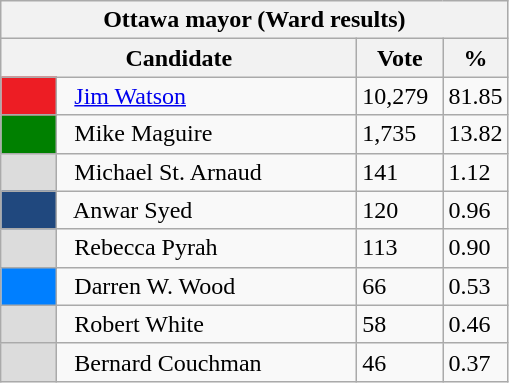<table class="wikitable">
<tr>
<th colspan="4">Ottawa mayor (Ward results)</th>
</tr>
<tr>
<th bgcolor="#DDDDFF" width="230px" colspan="2">Candidate</th>
<th bgcolor="#DDDDFF" width="50px">Vote</th>
<th bgcolor="#DDDDFF" width="30px">%</th>
</tr>
<tr>
<td bgcolor=#ED1D24 width="30px"> </td>
<td>  <a href='#'>Jim Watson</a></td>
<td>10,279</td>
<td>81.85</td>
</tr>
<tr>
<td bgcolor=#008000 width="30px"> </td>
<td>  Mike Maguire</td>
<td>1,735</td>
<td>13.82</td>
</tr>
<tr>
<td bgcolor=#DCDCDC width="30px"> </td>
<td>  Michael St. Arnaud</td>
<td>141</td>
<td>1.12</td>
</tr>
<tr>
<td bgcolor=#20487E width="30px"> </td>
<td>  Anwar Syed</td>
<td>120</td>
<td>0.96</td>
</tr>
<tr>
<td bgcolor=#DCDCDC width="30px"> </td>
<td>  Rebecca Pyrah</td>
<td>113</td>
<td>0.90</td>
</tr>
<tr>
<td bgcolor=#007FFF width="30px"> </td>
<td>  Darren W. Wood</td>
<td>66</td>
<td>0.53</td>
</tr>
<tr>
<td bgcolor=#DCDCDC width="30px"> </td>
<td>  Robert White</td>
<td>58</td>
<td>0.46</td>
</tr>
<tr>
<td bgcolor=#DCDCDC width="30px"> </td>
<td>  Bernard Couchman</td>
<td>46</td>
<td>0.37</td>
</tr>
</table>
